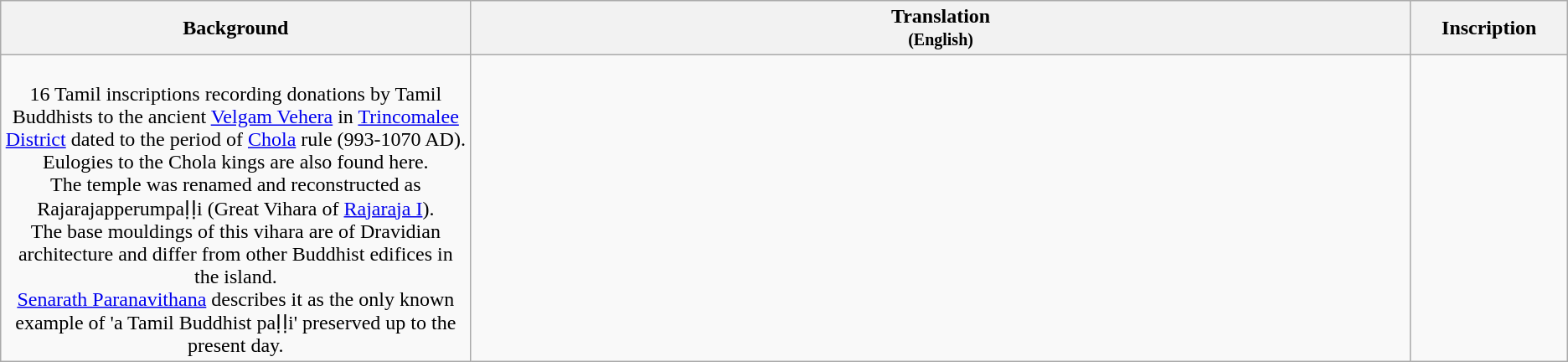<table class="wikitable centre">
<tr>
<th scope="col" align=left>Background<br></th>
<th>Translation<br><small>(English)</small></th>
<th>Inscription<br></th>
</tr>
<tr>
<td align=center width="30%"><br>16 Tamil inscriptions recording donations by Tamil Buddhists to the ancient <a href='#'>Velgam Vehera</a> in <a href='#'>Trincomalee District</a> dated to the period of <a href='#'>Chola</a> rule (993-1070 AD).<br>Eulogies to the Chola kings are also found here.<br>The temple was renamed and reconstructed as Rajarajapperumpaḷḷi (Great Vihara of <a href='#'>Rajaraja I</a>).<br>The base mouldings of this vihara are of Dravidian architecture and differ from other Buddhist edifices in the island.<br><a href='#'>Senarath Paranavithana</a> describes it as the only known example of 'a Tamil Buddhist paḷḷi' preserved up to the present day.</td>
<td align=left><br></td>
<td align=center width="10%"><br>




</td>
</tr>
</table>
